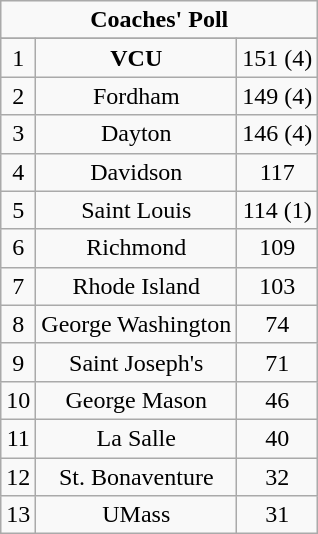<table class="wikitable" style="display: inline-table;">
<tr>
<td align="center" Colspan="3"><strong>Coaches' Poll</strong></td>
</tr>
<tr align="center">
</tr>
<tr align="center">
<td>1</td>
<td><strong>VCU</strong></td>
<td>151 (4)</td>
</tr>
<tr align="center">
<td>2</td>
<td>Fordham</td>
<td>149 (4)</td>
</tr>
<tr align="center">
<td>3</td>
<td>Dayton</td>
<td>146 (4)</td>
</tr>
<tr align="center">
<td>4</td>
<td>Davidson</td>
<td>117</td>
</tr>
<tr align="center">
<td>5</td>
<td>Saint Louis</td>
<td>114 (1)</td>
</tr>
<tr align="center">
<td>6</td>
<td>Richmond</td>
<td>109</td>
</tr>
<tr align="center">
<td>7</td>
<td>Rhode Island</td>
<td>103</td>
</tr>
<tr align="center">
<td>8</td>
<td>George Washington</td>
<td>74</td>
</tr>
<tr align="center">
<td>9</td>
<td>Saint Joseph's</td>
<td>71</td>
</tr>
<tr align="center">
<td>10</td>
<td>George Mason</td>
<td>46</td>
</tr>
<tr align="center">
<td>11</td>
<td>La Salle</td>
<td>40</td>
</tr>
<tr align="center">
<td>12</td>
<td>St. Bonaventure</td>
<td>32</td>
</tr>
<tr align="center">
<td>13</td>
<td>UMass</td>
<td>31</td>
</tr>
</table>
